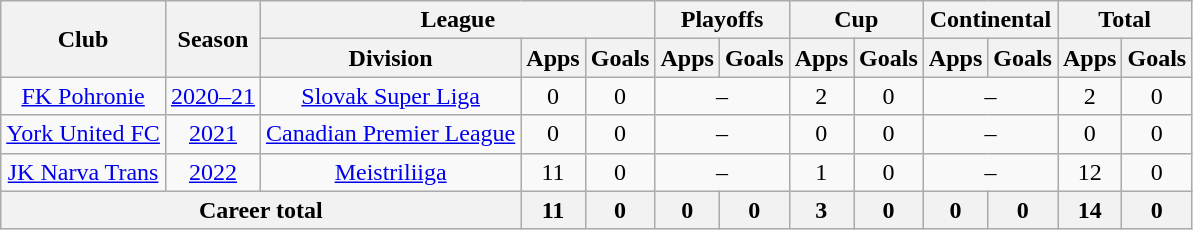<table class="wikitable" style="text-align: center">
<tr>
<th rowspan="2">Club</th>
<th rowspan="2">Season</th>
<th colspan="3">League</th>
<th colspan="2">Playoffs</th>
<th colspan="2">Cup</th>
<th colspan="2">Continental</th>
<th colspan="2">Total</th>
</tr>
<tr>
<th>Division</th>
<th>Apps</th>
<th>Goals</th>
<th>Apps</th>
<th>Goals</th>
<th>Apps</th>
<th>Goals</th>
<th>Apps</th>
<th>Goals</th>
<th>Apps</th>
<th>Goals</th>
</tr>
<tr>
<td><a href='#'>FK Pohronie</a></td>
<td><a href='#'>2020–21</a></td>
<td><a href='#'>Slovak Super Liga</a></td>
<td>0</td>
<td>0</td>
<td colspan="2">–</td>
<td>2</td>
<td>0</td>
<td colspan="2">–</td>
<td>2</td>
<td>0</td>
</tr>
<tr>
<td><a href='#'>York United FC</a></td>
<td><a href='#'>2021</a></td>
<td><a href='#'>Canadian Premier League</a></td>
<td>0</td>
<td>0</td>
<td colspan="2">–</td>
<td>0</td>
<td>0</td>
<td colspan="2">–</td>
<td>0</td>
<td>0</td>
</tr>
<tr>
<td><a href='#'>JK Narva Trans</a></td>
<td><a href='#'>2022</a></td>
<td><a href='#'>Meistriliiga</a></td>
<td>11</td>
<td>0</td>
<td colspan="2">–</td>
<td>1</td>
<td>0</td>
<td colspan="2">–</td>
<td>12</td>
<td>0</td>
</tr>
<tr>
<th colspan="3"><strong>Career total</strong></th>
<th>11</th>
<th>0</th>
<th>0</th>
<th>0</th>
<th>3</th>
<th>0</th>
<th>0</th>
<th>0</th>
<th>14</th>
<th>0</th>
</tr>
</table>
